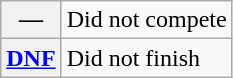<table class="wikitable">
<tr>
<th scope="row">—</th>
<td>Did not compete</td>
</tr>
<tr>
<th scope="row"><a href='#'>DNF</a></th>
<td>Did not finish</td>
</tr>
</table>
